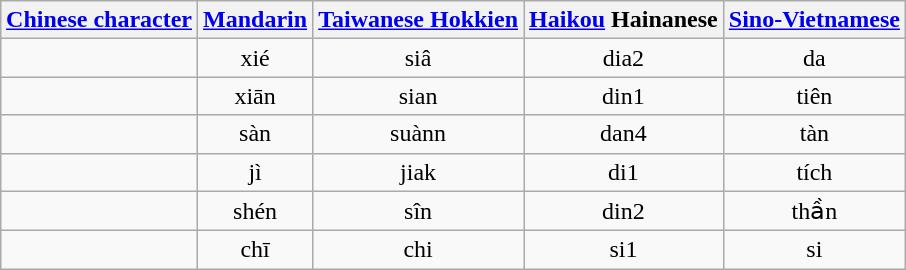<table class="wikitable" style="text-align:center; margin:1em auto 1em auto">
<tr>
<th><a href='#'>Chinese character</a></th>
<th><a href='#'>Mandarin</a></th>
<th><a href='#'>Taiwanese Hokkien</a></th>
<th><strong><a href='#'>Haikou</a> Hainanese</strong></th>
<th><a href='#'>Sino-Vietnamese</a></th>
</tr>
<tr>
<td></td>
<td>xié</td>
<td>siâ</td>
<td>dia2</td>
<td>da</td>
</tr>
<tr>
<td></td>
<td>xiān</td>
<td>sian</td>
<td>din1</td>
<td>tiên</td>
</tr>
<tr>
<td></td>
<td>sàn</td>
<td>suànn</td>
<td>dan4</td>
<td>tàn</td>
</tr>
<tr>
<td></td>
<td>jì</td>
<td>jiak</td>
<td>di1</td>
<td>tích</td>
</tr>
<tr>
<td></td>
<td>shén</td>
<td>sîn</td>
<td>din2</td>
<td>thần</td>
</tr>
<tr>
<td></td>
<td>chī</td>
<td>chi</td>
<td>si1</td>
<td>si</td>
</tr>
</table>
